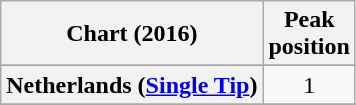<table class="wikitable sortable plainrowheaders" style="text-align:center">
<tr>
<th scope="col">Chart (2016)</th>
<th scope="col">Peak<br>position</th>
</tr>
<tr>
</tr>
<tr>
</tr>
<tr>
</tr>
<tr>
</tr>
<tr>
<th scope="row">Netherlands (<a href='#'>Single Tip</a>)</th>
<td>1</td>
</tr>
<tr>
</tr>
</table>
